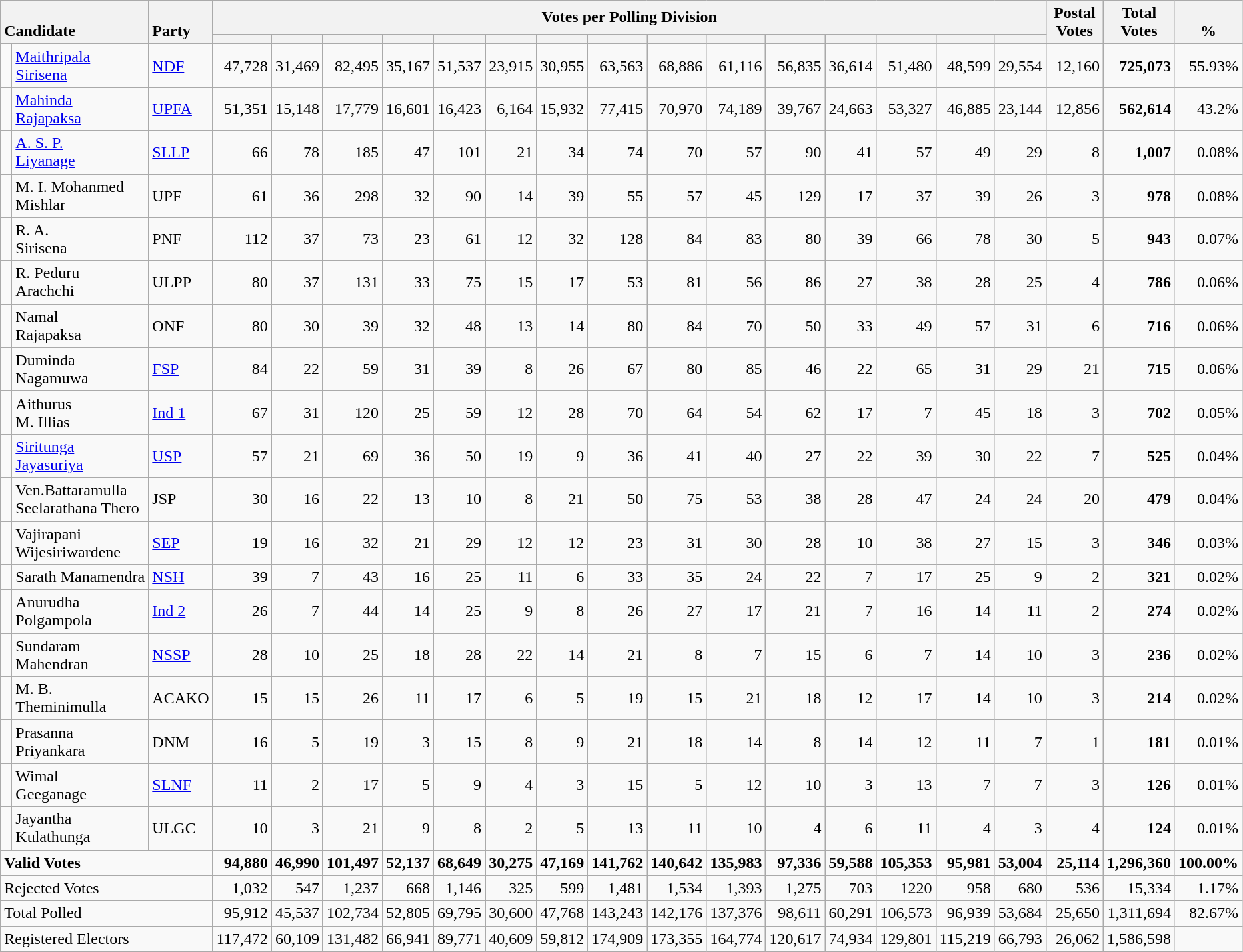<table class="wikitable" style="text-align:right;">
<tr>
<th style="text-align:left; vertical-align:bottom;" rowspan="2" colspan="2">Candidate</th>
<th rowspan="2" style="vertical-align:bottom; text-align:left; width:40px;">Party</th>
<th colspan=15>Votes per Polling Division</th>
<th rowspan="2" style="vertical-align:bottom; text-align:center; width:50px;">Postal<br>Votes</th>
<th rowspan="2" style="vertical-align:bottom; text-align:center; width:50px;">Total Votes</th>
<th rowspan="2" style="vertical-align:bottom; text-align:center; width:50px;">%</th>
</tr>
<tr>
<th></th>
<th></th>
<th></th>
<th></th>
<th></th>
<th></th>
<th></th>
<th></th>
<th></th>
<th></th>
<th></th>
<th></th>
<th></th>
<th></th>
<th></th>
</tr>
<tr>
<td bgcolor=> </td>
<td align=left><a href='#'>Maithripala<br>Sirisena</a></td>
<td align=left><a href='#'>NDF</a></td>
<td>47,728</td>
<td>31,469</td>
<td>82,495</td>
<td>35,167</td>
<td>51,537</td>
<td>23,915</td>
<td>30,955</td>
<td>63,563</td>
<td>68,886</td>
<td>61,116</td>
<td>56,835</td>
<td>36,614</td>
<td>51,480</td>
<td>48,599</td>
<td>29,554</td>
<td>12,160</td>
<td><strong>725,073</strong></td>
<td>55.93%</td>
</tr>
<tr>
<td bgcolor=> </td>
<td align=left><a href='#'>Mahinda<br>Rajapaksa</a></td>
<td align=left><a href='#'>UPFA</a></td>
<td>51,351</td>
<td>15,148</td>
<td>17,779</td>
<td>16,601</td>
<td>16,423</td>
<td>6,164</td>
<td>15,932</td>
<td>77,415</td>
<td>70,970</td>
<td>74,189</td>
<td>39,767</td>
<td>24,663</td>
<td>53,327</td>
<td>46,885</td>
<td>23,144</td>
<td>12,856</td>
<td><strong>562,614</strong></td>
<td>43.2%</td>
</tr>
<tr>
<td bgcolor=> </td>
<td align=left><a href='#'>A. S. P.<br>Liyanage</a></td>
<td align=left><a href='#'>SLLP</a></td>
<td>66</td>
<td>78</td>
<td>185</td>
<td>47</td>
<td>101</td>
<td>21</td>
<td>34</td>
<td>74</td>
<td>70</td>
<td>57</td>
<td>90</td>
<td>41</td>
<td>57</td>
<td>49</td>
<td>29</td>
<td>8</td>
<td><strong>1,007</strong></td>
<td>0.08%</td>
</tr>
<tr>
<td bgcolor=> </td>
<td align=left>M. I. Mohanmed<br>Mishlar</td>
<td align=left>UPF</td>
<td>61</td>
<td>36</td>
<td>298</td>
<td>32</td>
<td>90</td>
<td>14</td>
<td>39</td>
<td>55</td>
<td>57</td>
<td>45</td>
<td>129</td>
<td>17</td>
<td>37</td>
<td>39</td>
<td>26</td>
<td>3</td>
<td><strong>978</strong></td>
<td>0.08%</td>
</tr>
<tr>
<td bgcolor=> </td>
<td align=left>R. A.<br>Sirisena</td>
<td align=left>PNF</td>
<td>112</td>
<td>37</td>
<td>73</td>
<td>23</td>
<td>61</td>
<td>12</td>
<td>32</td>
<td>128</td>
<td>84</td>
<td>83</td>
<td>80</td>
<td>39</td>
<td>66</td>
<td>78</td>
<td>30</td>
<td>5</td>
<td><strong>943</strong></td>
<td>0.07%</td>
</tr>
<tr>
<td bgcolor=> </td>
<td align=left>R. Peduru<br>Arachchi</td>
<td align=left>ULPP</td>
<td>80</td>
<td>37</td>
<td>131</td>
<td>33</td>
<td>75</td>
<td>15</td>
<td>17</td>
<td>53</td>
<td>81</td>
<td>56</td>
<td>86</td>
<td>27</td>
<td>38</td>
<td>28</td>
<td>25</td>
<td>4</td>
<td><strong>786</strong></td>
<td>0.06%</td>
</tr>
<tr>
<td bgcolor=> </td>
<td align=left>Namal<br>Rajapaksa</td>
<td align=left>ONF</td>
<td>80</td>
<td>30</td>
<td>39</td>
<td>32</td>
<td>48</td>
<td>13</td>
<td>14</td>
<td>80</td>
<td>84</td>
<td>70</td>
<td>50</td>
<td>33</td>
<td>49</td>
<td>57</td>
<td>31</td>
<td>6</td>
<td><strong>716</strong></td>
<td>0.06%</td>
</tr>
<tr>
<td bgcolor=> </td>
<td align=left>Duminda<br>Nagamuwa</td>
<td align=left><a href='#'>FSP</a></td>
<td>84</td>
<td>22</td>
<td>59</td>
<td>31</td>
<td>39</td>
<td>8</td>
<td>26</td>
<td>67</td>
<td>80</td>
<td>85</td>
<td>46</td>
<td>22</td>
<td>65</td>
<td>31</td>
<td>29</td>
<td>21</td>
<td><strong>715</strong></td>
<td>0.06%</td>
</tr>
<tr>
<td bgcolor=> </td>
<td align=left>Aithurus<br>M. Illias</td>
<td align=left><a href='#'>Ind 1</a></td>
<td>67</td>
<td>31</td>
<td>120</td>
<td>25</td>
<td>59</td>
<td>12</td>
<td>28</td>
<td>70</td>
<td>64</td>
<td>54</td>
<td>62</td>
<td>17</td>
<td>7</td>
<td>45</td>
<td>18</td>
<td>3</td>
<td><strong>702</strong></td>
<td>0.05%</td>
</tr>
<tr>
<td bgcolor=> </td>
<td align=left><a href='#'>Siritunga<br>Jayasuriya</a></td>
<td align=left><a href='#'>USP</a></td>
<td>57</td>
<td>21</td>
<td>69</td>
<td>36</td>
<td>50</td>
<td>19</td>
<td>9</td>
<td>36</td>
<td>41</td>
<td>40</td>
<td>27</td>
<td>22</td>
<td>39</td>
<td>30</td>
<td>22</td>
<td>7</td>
<td><strong>525</strong></td>
<td>0.04%</td>
</tr>
<tr>
<td bgcolor=> </td>
<td align=left>Ven.Battaramulla<br>Seelarathana Thero</td>
<td align=left>JSP</td>
<td>30</td>
<td>16</td>
<td>22</td>
<td>13</td>
<td>10</td>
<td>8</td>
<td>21</td>
<td>50</td>
<td>75</td>
<td>53</td>
<td>38</td>
<td>28</td>
<td>47</td>
<td>24</td>
<td>24</td>
<td>20</td>
<td><strong>479</strong></td>
<td>0.04%</td>
</tr>
<tr>
<td bgcolor=> </td>
<td align=left>Vajirapani<br>Wijesiriwardene</td>
<td align=left><a href='#'>SEP</a></td>
<td>19</td>
<td>16</td>
<td>32</td>
<td>21</td>
<td>29</td>
<td>12</td>
<td>12</td>
<td>23</td>
<td>31</td>
<td>30</td>
<td>28</td>
<td>10</td>
<td>38</td>
<td>27</td>
<td>15</td>
<td>3</td>
<td><strong>346</strong></td>
<td>0.03%</td>
</tr>
<tr>
<td bgcolor=> </td>
<td align=left>Sarath Manamendra</td>
<td align=left><a href='#'>NSH</a></td>
<td>39</td>
<td>7</td>
<td>43</td>
<td>16</td>
<td>25</td>
<td>11</td>
<td>6</td>
<td>33</td>
<td>35</td>
<td>24</td>
<td>22</td>
<td>7</td>
<td>17</td>
<td>25</td>
<td>9</td>
<td>2</td>
<td><strong>321</strong></td>
<td>0.02%</td>
</tr>
<tr>
<td bgcolor=> </td>
<td align=left>Anurudha<br>Polgampola</td>
<td align=left><a href='#'>Ind 2</a></td>
<td>26</td>
<td>7</td>
<td>44</td>
<td>14</td>
<td>25</td>
<td>9</td>
<td>8</td>
<td>26</td>
<td>27</td>
<td>17</td>
<td>21</td>
<td>7</td>
<td>16</td>
<td>14</td>
<td>11</td>
<td>2</td>
<td><strong>274</strong></td>
<td>0.02%</td>
</tr>
<tr>
<td bgcolor=> </td>
<td align=left>Sundaram<br>Mahendran</td>
<td align=left><a href='#'>NSSP</a></td>
<td>28</td>
<td>10</td>
<td>25</td>
<td>18</td>
<td>28</td>
<td>22</td>
<td>14</td>
<td>21</td>
<td>8</td>
<td>7</td>
<td>15</td>
<td>6</td>
<td>7</td>
<td>14</td>
<td>10</td>
<td>3</td>
<td><strong>236</strong></td>
<td>0.02%</td>
</tr>
<tr>
<td bgcolor=> </td>
<td align=left>M. B.<br>Theminimulla</td>
<td align=left>ACAKO</td>
<td>15</td>
<td>15</td>
<td>26</td>
<td>11</td>
<td>17</td>
<td>6</td>
<td>5</td>
<td>19</td>
<td>15</td>
<td>21</td>
<td>18</td>
<td>12</td>
<td>17</td>
<td>14</td>
<td>10</td>
<td>3</td>
<td><strong>214</strong></td>
<td>0.02%</td>
</tr>
<tr>
<td bgcolor=> </td>
<td align=left>Prasanna<br>Priyankara</td>
<td align=left>DNM</td>
<td>16</td>
<td>5</td>
<td>19</td>
<td>3</td>
<td>15</td>
<td>8</td>
<td>9</td>
<td>21</td>
<td>18</td>
<td>14</td>
<td>8</td>
<td>14</td>
<td>12</td>
<td>11</td>
<td>7</td>
<td>1</td>
<td><strong>181</strong></td>
<td>0.01%</td>
</tr>
<tr>
<td bgcolor=> </td>
<td align=left>Wimal<br>Geeganage</td>
<td align=left><a href='#'>SLNF</a></td>
<td>11</td>
<td>2</td>
<td>17</td>
<td>5</td>
<td>9</td>
<td>4</td>
<td>3</td>
<td>15</td>
<td>5</td>
<td>12</td>
<td>10</td>
<td>3</td>
<td>13</td>
<td>7</td>
<td>7</td>
<td>3</td>
<td><strong>126</strong></td>
<td>0.01%</td>
</tr>
<tr>
<td bgcolor=> </td>
<td align=left>Jayantha<br>Kulathunga</td>
<td align=left>ULGC</td>
<td>10</td>
<td>3</td>
<td>21</td>
<td>9</td>
<td>8</td>
<td>2</td>
<td>5</td>
<td>13</td>
<td>11</td>
<td>10</td>
<td>4</td>
<td>6</td>
<td>11</td>
<td>4</td>
<td>3</td>
<td>4</td>
<td><strong>124</strong></td>
<td>0.01%</td>
</tr>
<tr style="font-weight:bold">
<td style="text-align:left;" colspan="3">Valid Votes</td>
<td>94,880</td>
<td>46,990</td>
<td>101,497</td>
<td>52,137</td>
<td>68,649</td>
<td>30,275</td>
<td>47,169</td>
<td>141,762</td>
<td>140,642</td>
<td>135,983</td>
<td>97,336</td>
<td>59,588</td>
<td>105,353</td>
<td>95,981</td>
<td>53,004</td>
<td>25,114</td>
<td>1,296,360</td>
<td>100.00%</td>
</tr>
<tr>
<td style="text-align:left;" colspan="3">Rejected Votes</td>
<td>1,032</td>
<td>547</td>
<td>1,237</td>
<td>668</td>
<td>1,146</td>
<td>325</td>
<td>599</td>
<td>1,481</td>
<td>1,534</td>
<td>1,393</td>
<td>1,275</td>
<td>703</td>
<td>1220</td>
<td>958</td>
<td>680</td>
<td>536</td>
<td>15,334</td>
<td>1.17%</td>
</tr>
<tr>
<td style="text-align:left;" colspan="3">Total Polled</td>
<td>95,912</td>
<td>45,537</td>
<td>102,734</td>
<td>52,805</td>
<td>69,795</td>
<td>30,600</td>
<td>47,768</td>
<td>143,243</td>
<td>142,176</td>
<td>137,376</td>
<td>98,611</td>
<td>60,291</td>
<td>106,573</td>
<td>96,939</td>
<td>53,684</td>
<td>25,650</td>
<td>1,311,694</td>
<td>82.67%</td>
</tr>
<tr>
<td style="text-align:left;" colspan="3">Registered Electors</td>
<td>117,472</td>
<td>60,109</td>
<td>131,482</td>
<td>66,941</td>
<td>89,771</td>
<td>40,609</td>
<td>59,812</td>
<td>174,909</td>
<td>173,355</td>
<td>164,774</td>
<td>120,617</td>
<td>74,934</td>
<td>129,801</td>
<td>115,219</td>
<td>66,793</td>
<td>26,062</td>
<td>1,586,598</td>
<td></td>
</tr>
</table>
